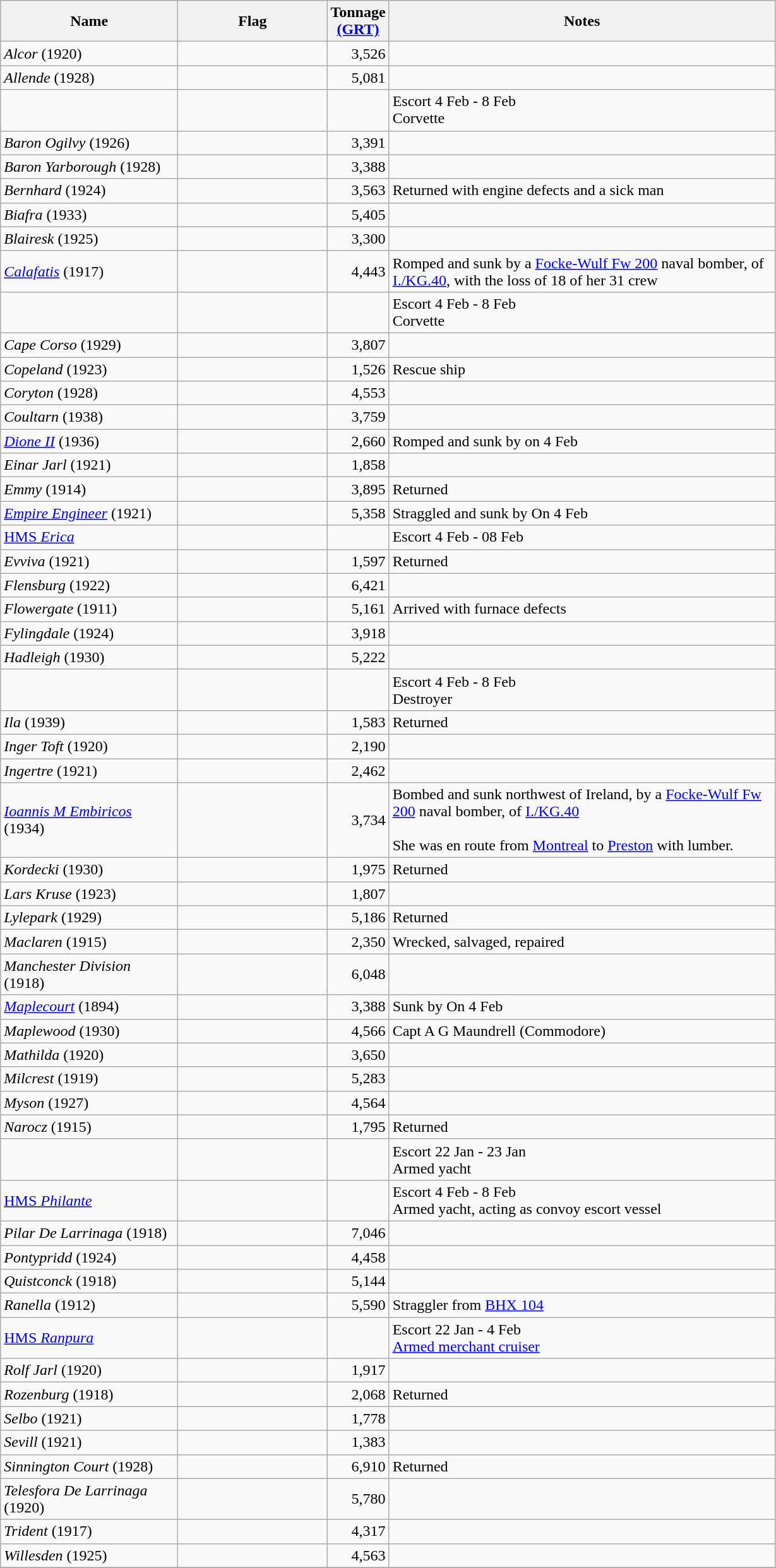<table class="wikitable sortable">
<tr>
<th scope="col" width="180px">Name</th>
<th scope="col" width="150px">Flag</th>
<th scope="col" width="30px">Tonnage <a href='#'>(GRT)</a></th>
<th scope="col" width="400px">Notes</th>
</tr>
<tr>
<td align="left"><em>Alcor</em> (1920)</td>
<td align="left"></td>
<td align="right">3,526</td>
<td align="left"></td>
</tr>
<tr>
<td align="left"><em>Allende</em> (1928)</td>
<td align="left"></td>
<td align="right">5,081</td>
<td align="left"></td>
</tr>
<tr>
<td align="left"></td>
<td align="left"></td>
<td align="right"></td>
<td align="left">Escort 4 Feb - 8 Feb<br>Corvette</td>
</tr>
<tr>
<td align="left"><em>Baron Ogilvy</em> (1926)</td>
<td align="left"></td>
<td align="right">3,391</td>
<td align="left"></td>
</tr>
<tr>
<td align="left"><em>Baron Yarborough</em> (1928)</td>
<td align="left"></td>
<td align="right">3,388</td>
<td align="left"></td>
</tr>
<tr>
<td align="left"><em>Bernhard</em> (1924)</td>
<td align="left"></td>
<td align="right">3,563</td>
<td align="left">Returned with engine defects and a sick man</td>
</tr>
<tr>
<td align="left"><em>Biafra</em> (1933)</td>
<td align="left"></td>
<td align="right">5,405</td>
<td align="left"></td>
</tr>
<tr>
<td align="left"><em>Blairesk</em> (1925)</td>
<td align="left"></td>
<td align="right">3,300</td>
<td align="left"></td>
</tr>
<tr>
<td align="left"><em><a href='#'>Calafatis</a></em> (1917)</td>
<td align="left"></td>
<td align="right">4,443</td>
<td align="left">Romped and sunk by a <a href='#'>Focke-Wulf Fw 200</a> naval bomber, of <a href='#'>I./KG.40</a>, with the loss of 18 of her 31 crew</td>
</tr>
<tr>
<td align="left"></td>
<td align="left"></td>
<td align="right"></td>
<td align="left">Escort 4 Feb - 8 Feb<br>Corvette</td>
</tr>
<tr>
<td align="left"><em>Cape Corso</em> (1929)</td>
<td align="left"></td>
<td align="right">3,807</td>
<td align="left"></td>
</tr>
<tr>
<td align="left"><em>Copeland</em> (1923)</td>
<td align="left"></td>
<td align="right">1,526</td>
<td align="left">Rescue ship</td>
</tr>
<tr>
<td align="left"><em>Coryton</em> (1928)</td>
<td align="left"></td>
<td align="right">4,553</td>
<td align="left"></td>
</tr>
<tr>
<td align="left"><em>Coultarn</em> (1938)</td>
<td align="left"></td>
<td align="right">3,759</td>
<td align="left"></td>
</tr>
<tr>
<td align="left"><em><a href='#'>Dione II</a></em> (1936)</td>
<td align="left"></td>
<td align="right">2,660</td>
<td align="left">Romped and sunk by  on 4 Feb</td>
</tr>
<tr>
<td align="left"><em>Einar Jarl</em> (1921)</td>
<td align="left"></td>
<td align="right">1,858</td>
<td align="left"></td>
</tr>
<tr>
<td align="left"><em>Emmy</em> (1914)</td>
<td align="left"></td>
<td align="right">3,895</td>
<td align="left">Returned</td>
</tr>
<tr>
<td align="left"><em><a href='#'>Empire Engineer</a></em> (1921)</td>
<td align="left"></td>
<td align="right">5,358</td>
<td align="left">Straggled and sunk by  On 4 Feb</td>
</tr>
<tr>
<td align="left"><a href='#'>HMS <em>Erica</em></a></td>
<td align="left"></td>
<td align="right"></td>
<td align="left">Escort 4 Feb - 08 Feb</td>
</tr>
<tr>
<td align="left"><em>Evviva</em> (1921)</td>
<td align="left"></td>
<td align="right">1,597</td>
<td align="left">Returned</td>
</tr>
<tr>
<td align="left"><em>Flensburg</em> (1922)</td>
<td align="left"></td>
<td align="right">6,421</td>
<td align="left"></td>
</tr>
<tr>
<td align="left"><em>Flowergate</em> (1911)</td>
<td align="left"></td>
<td align="right">5,161</td>
<td align="left">Arrived with furnace defects</td>
</tr>
<tr>
<td align="left"><em>Fylingdale</em> (1924)</td>
<td align="left"></td>
<td align="right">3,918</td>
<td align="left"></td>
</tr>
<tr>
<td align="left"><em>Hadleigh</em> (1930)</td>
<td align="left"></td>
<td align="right">5,222</td>
<td align="left"></td>
</tr>
<tr>
<td align="left"></td>
<td align="left"></td>
<td align="right"></td>
<td align="left">Escort 4 Feb - 8 Feb<br>Destroyer</td>
</tr>
<tr>
<td align="left"><em>Ila</em> (1939)</td>
<td align="left"></td>
<td align="right">1,583</td>
<td align="left">Returned</td>
</tr>
<tr>
<td align="left"><em>Inger Toft</em> (1920)</td>
<td align="left"></td>
<td align="right">2,190</td>
<td align="left"></td>
</tr>
<tr>
<td align="left"><em>Ingertre</em> (1921)</td>
<td align="left"></td>
<td align="right">2,462</td>
<td align="left"></td>
</tr>
<tr>
<td align="left"><em><a href='#'>Ioannis M Embiricos</a></em> (1934)</td>
<td align="left"></td>
<td align="right">3,734</td>
<td align="left">Bombed and sunk northwest of Ireland, by a <a href='#'>Focke-Wulf Fw 200</a> naval bomber, of <a href='#'>I./KG.40</a><br><br>She was en route from <a href='#'>Montreal</a> to <a href='#'>Preston</a> with lumber.</td>
</tr>
<tr>
<td align="left"><em>Kordecki</em> (1930)</td>
<td align="left"></td>
<td align="right">1,975</td>
<td align="left">Returned</td>
</tr>
<tr>
<td align="left"><em>Lars Kruse</em> (1923)</td>
<td align="left"></td>
<td align="right">1,807</td>
<td align="left"></td>
</tr>
<tr>
<td align="left"><em>Lylepark</em> (1929)</td>
<td align="left"></td>
<td align="right">5,186</td>
<td align="left">Returned</td>
</tr>
<tr>
<td align="left"><em>Maclaren</em> (1915)</td>
<td align="left"></td>
<td align="right">2,350</td>
<td align="left">Wrecked, salvaged, repaired</td>
</tr>
<tr>
<td align="left"><em>Manchester Division</em> (1918)</td>
<td align="left"></td>
<td align="right">6,048</td>
<td align="left"></td>
</tr>
<tr>
<td align="left"><em><a href='#'>Maplecourt</a></em> (1894)</td>
<td align="left"></td>
<td align="right">3,388</td>
<td align="left">Sunk by  On 4 Feb</td>
</tr>
<tr>
<td align="left"><em>Maplewood</em> (1930)</td>
<td align="left"></td>
<td align="right">4,566</td>
<td align="left">Capt A G Maundrell (Commodore)</td>
</tr>
<tr>
<td align="left"><em>Mathilda</em> (1920)</td>
<td align="left"></td>
<td align="right">3,650</td>
<td align="left"></td>
</tr>
<tr>
<td align="left"><em>Milcrest</em> (1919)</td>
<td align="left"></td>
<td align="right">5,283</td>
<td align="left"></td>
</tr>
<tr>
<td align="left"><em>Myson</em> (1927)</td>
<td align="left"></td>
<td align="right">4,564</td>
<td align="left"></td>
</tr>
<tr>
<td align="left"><em>Narocz</em> (1915)</td>
<td align="left"></td>
<td align="right">1,795</td>
<td align="left">Returned</td>
</tr>
<tr>
<td align="left"></td>
<td align="left"></td>
<td align="right"></td>
<td align="left">Escort 22 Jan - 23 Jan<br>Armed yacht</td>
</tr>
<tr>
<td align="left"><a href='#'>HMS <em>Philante</em></a></td>
<td align="left"></td>
<td align="right"></td>
<td align="left">Escort 4 Feb - 8 Feb<br>Armed yacht, acting as convoy escort vessel</td>
</tr>
<tr>
<td align="left"><em>Pilar De Larrinaga</em> (1918)</td>
<td align="left"></td>
<td align="right">7,046</td>
<td align="left"></td>
</tr>
<tr>
<td align="left"><em>Pontypridd</em> (1924)</td>
<td align="left"></td>
<td align="right">4,458</td>
<td align="left"></td>
</tr>
<tr>
<td align="left"><em>Quistconck</em> (1918)</td>
<td align="left"></td>
<td align="right">5,144</td>
<td align="left"></td>
</tr>
<tr>
<td align="left"><em>Ranella</em> (1912)</td>
<td align="left"></td>
<td align="right">5,590</td>
<td align="left">Straggler from <a href='#'>BHX 104</a></td>
</tr>
<tr>
<td align="left"><a href='#'>HMS <em>Ranpura</em></a></td>
<td align="left"></td>
<td align="right"></td>
<td align="left">Escort 22 Jan - 4 Feb<br><a href='#'>Armed merchant cruiser</a></td>
</tr>
<tr>
<td align="left"><em>Rolf Jarl</em> (1920)</td>
<td align="left"></td>
<td align="right">1,917</td>
<td align="left"></td>
</tr>
<tr>
<td align="left"><em>Rozenburg</em> (1918)</td>
<td align="left"></td>
<td align="right">2,068</td>
<td align="left">Returned</td>
</tr>
<tr>
<td align="left"><em>Selbo</em> (1921)</td>
<td align="left"></td>
<td align="right">1,778</td>
<td align="left"></td>
</tr>
<tr>
<td align="left"><em>Sevill</em> (1921)</td>
<td align="left"></td>
<td align="right">1,383</td>
<td align="left"></td>
</tr>
<tr>
<td align="left"><em>Sinnington Court</em> (1928)</td>
<td align="left"></td>
<td align="right">6,910</td>
<td align="left">Returned</td>
</tr>
<tr>
<td align="left"><em>Telesfora De Larrinaga</em> (1920)</td>
<td align="left"></td>
<td align="right">5,780</td>
<td align="left"></td>
</tr>
<tr>
<td align="left"><em>Trident</em> (1917)</td>
<td align="left"></td>
<td align="right">4,317</td>
<td align="left"></td>
</tr>
<tr>
<td align="left"><em>Willesden</em> (1925)</td>
<td align="left"></td>
<td align="right">4,563</td>
<td align="left"></td>
</tr>
<tr>
</tr>
</table>
